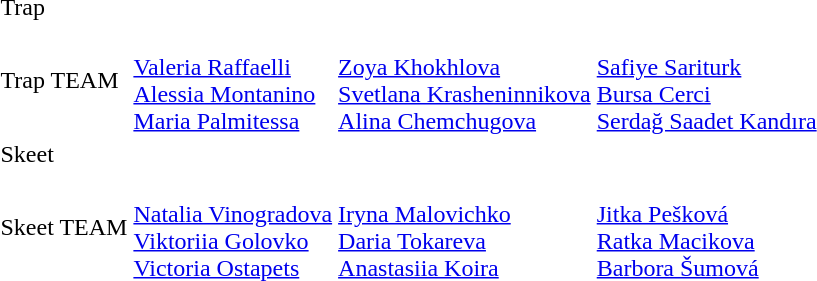<table>
<tr>
<td>Trap</td>
<td></td>
<td></td>
<td></td>
</tr>
<tr>
<td>Trap TEAM</td>
<td><br><a href='#'>Valeria Raffaelli</a><br><a href='#'>Alessia Montanino</a><br><a href='#'>Maria Palmitessa</a></td>
<td><br><a href='#'>Zoya Khokhlova</a><br><a href='#'>Svetlana Krasheninnikova</a><br><a href='#'>Alina Chemchugova</a></td>
<td><br><a href='#'>Safiye Sariturk</a><br><a href='#'>Bursa Cerci</a><br><a href='#'>Serdağ Saadet Kandıra</a></td>
</tr>
<tr>
<td>Skeet</td>
<td></td>
<td></td>
<td></td>
</tr>
<tr>
<td>Skeet TEAM</td>
<td><br><a href='#'>Natalia Vinogradova</a><br><a href='#'>Viktoriia Golovko</a><br><a href='#'>Victoria Ostapets</a></td>
<td><br><a href='#'>Iryna Malovichko</a><br><a href='#'>Daria Tokareva</a><br><a href='#'>Anastasiia Koira</a></td>
<td><br><a href='#'>Jitka Pešková</a><br><a href='#'>Ratka Macikova</a><br><a href='#'>Barbora Šumová</a></td>
</tr>
</table>
